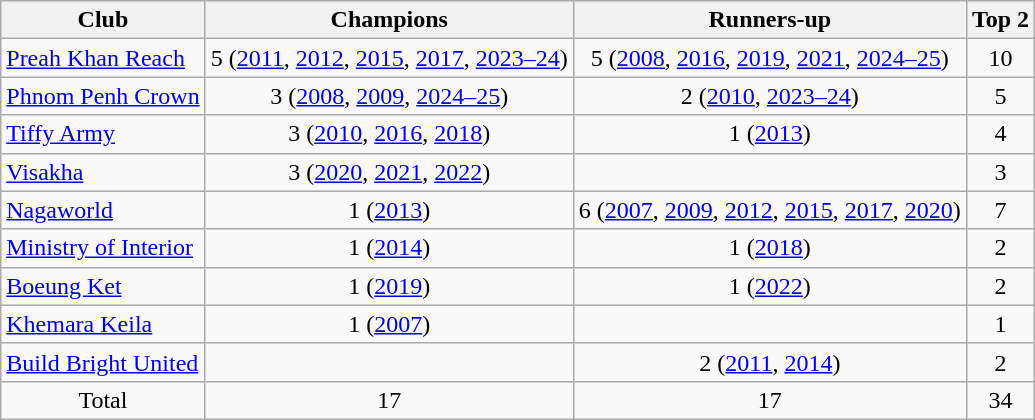<table class="wikitable" style="text-align:center">
<tr>
<th>Club</th>
<th>Champions</th>
<th>Runners-up</th>
<th>Top 2</th>
</tr>
<tr>
<td align="left"><a href='#'>Preah Khan Reach</a></td>
<td>5 (<a href='#'>2011</a>, <a href='#'>2012</a>, <a href='#'>2015</a>, <a href='#'>2017</a>, <a href='#'>2023–24</a>)</td>
<td>5 (<a href='#'>2008</a>, <a href='#'>2016</a>, <a href='#'>2019</a>, <a href='#'>2021</a>, <a href='#'>2024–25</a>)</td>
<td>10</td>
</tr>
<tr>
<td align="left"><a href='#'>Phnom Penh Crown</a></td>
<td>3 (<a href='#'>2008</a>, <a href='#'>2009</a>, <a href='#'>2024–25</a>)</td>
<td>2 (<a href='#'>2010</a>, <a href='#'>2023–24</a>)</td>
<td>5</td>
</tr>
<tr>
<td align="left"><a href='#'>Tiffy Army</a></td>
<td>3 (<a href='#'>2010</a>, <a href='#'>2016</a>, <a href='#'>2018</a>)</td>
<td>1 (<a href='#'>2013</a>)</td>
<td>4</td>
</tr>
<tr>
<td align="left"><a href='#'>Visakha</a></td>
<td>3 (<a href='#'>2020</a>, <a href='#'>2021</a>, <a href='#'>2022</a>)</td>
<td></td>
<td>3</td>
</tr>
<tr>
<td align="left"><a href='#'>Nagaworld</a></td>
<td>1 (<a href='#'>2013</a>)</td>
<td>6 (<a href='#'>2007</a>, <a href='#'>2009</a>, <a href='#'>2012</a>, <a href='#'>2015</a>, <a href='#'>2017</a>, <a href='#'>2020</a>)</td>
<td>7</td>
</tr>
<tr>
<td align="left"><a href='#'>Ministry of Interior</a></td>
<td>1 (<a href='#'>2014</a>)</td>
<td>1 (<a href='#'>2018</a>)</td>
<td>2</td>
</tr>
<tr>
<td align="left"><a href='#'>Boeung Ket</a></td>
<td>1 (<a href='#'>2019</a>)</td>
<td>1 (<a href='#'>2022</a>)</td>
<td>2</td>
</tr>
<tr>
<td align="left"><a href='#'>Khemara Keila</a></td>
<td>1 (<a href='#'>2007</a>)</td>
<td></td>
<td>1</td>
</tr>
<tr>
<td align="left"><a href='#'>Build Bright United</a></td>
<td></td>
<td>2 (<a href='#'>2011</a>, <a href='#'>2014</a>)</td>
<td>2</td>
</tr>
<tr>
<td>Total</td>
<td>17</td>
<td>17</td>
<td>34</td>
</tr>
</table>
